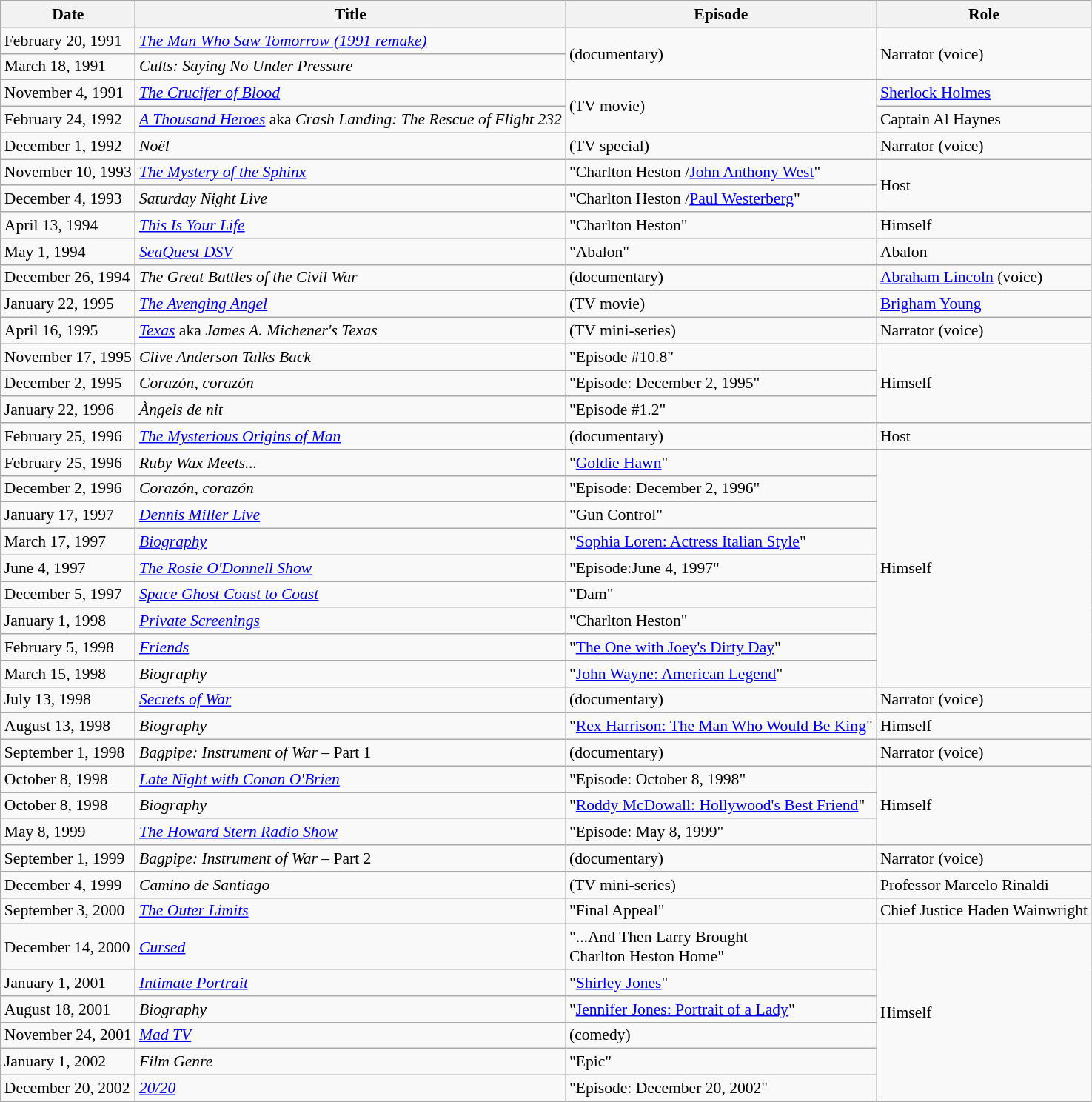<table class="wikitable" style="font-size:90%;">
<tr>
<th>Date</th>
<th>Title</th>
<th>Episode</th>
<th>Role</th>
</tr>
<tr>
<td>February 20, 1991</td>
<td><em><a href='#'>The Man Who Saw Tomorrow (1991 remake)</a></em></td>
<td rowspan="2">(documentary)</td>
<td rowspan="2">Narrator (voice)</td>
</tr>
<tr>
<td>March 18, 1991</td>
<td><em>Cults: Saying No Under Pressure</em></td>
</tr>
<tr>
<td>November 4, 1991</td>
<td><em><a href='#'>The Crucifer of Blood</a></em></td>
<td rowspan="2">(TV movie)</td>
<td><a href='#'>Sherlock Holmes</a></td>
</tr>
<tr>
<td>February 24, 1992</td>
<td><em><a href='#'>A Thousand Heroes</a></em> aka <em>Crash Landing: The Rescue of Flight 232</em></td>
<td>Captain Al Haynes</td>
</tr>
<tr>
<td>December 1, 1992</td>
<td><em>Noël</em></td>
<td>(TV special)</td>
<td>Narrator (voice)</td>
</tr>
<tr>
<td>November 10, 1993</td>
<td><em><a href='#'>The Mystery of the Sphinx</a></em></td>
<td>"Charlton Heston /<a href='#'>John Anthony West</a>"</td>
<td rowspan="2">Host</td>
</tr>
<tr>
<td>December 4, 1993</td>
<td><em>Saturday Night Live</em></td>
<td>"Charlton Heston /<a href='#'>Paul Westerberg</a>"</td>
</tr>
<tr>
<td>April 13, 1994</td>
<td><em><a href='#'>This Is Your Life</a></em></td>
<td>"Charlton Heston"</td>
<td>Himself</td>
</tr>
<tr>
<td>May 1, 1994</td>
<td><em><a href='#'>SeaQuest DSV</a></em></td>
<td>"Abalon"</td>
<td>Abalon</td>
</tr>
<tr>
<td>December 26, 1994</td>
<td><em>The Great Battles of the Civil War</em></td>
<td>(documentary)</td>
<td><a href='#'>Abraham Lincoln</a> (voice)</td>
</tr>
<tr>
<td>January 22, 1995</td>
<td><em><a href='#'>The Avenging Angel</a></em></td>
<td>(TV movie)</td>
<td><a href='#'>Brigham Young</a></td>
</tr>
<tr>
<td>April 16, 1995</td>
<td><em><a href='#'>Texas</a></em> aka <em>James A. Michener's Texas</em></td>
<td>(TV mini-series)</td>
<td>Narrator (voice)</td>
</tr>
<tr>
<td>November 17, 1995</td>
<td><em>Clive Anderson Talks Back</em></td>
<td>"Episode #10.8"</td>
<td rowspan="3">Himself</td>
</tr>
<tr>
<td>December 2, 1995</td>
<td><em>Corazón, corazón</em></td>
<td>"Episode: December 2, 1995"</td>
</tr>
<tr>
<td>January 22, 1996</td>
<td><em>Àngels de nit</em></td>
<td>"Episode #1.2"</td>
</tr>
<tr>
<td>February 25, 1996</td>
<td><em><a href='#'>The Mysterious Origins of Man</a></em></td>
<td>(documentary)</td>
<td>Host</td>
</tr>
<tr>
<td>February 25, 1996</td>
<td><em>Ruby Wax Meets...</em></td>
<td>"<a href='#'>Goldie Hawn</a>"</td>
<td rowspan="9">Himself</td>
</tr>
<tr>
<td>December 2, 1996</td>
<td><em>Corazón, corazón</em></td>
<td>"Episode: December 2, 1996"</td>
</tr>
<tr>
<td>January 17, 1997</td>
<td><em><a href='#'>Dennis Miller Live</a></em></td>
<td>"Gun Control"</td>
</tr>
<tr>
<td>March 17, 1997</td>
<td><em><a href='#'>Biography</a></em></td>
<td>"<a href='#'>Sophia Loren: Actress Italian Style</a>"</td>
</tr>
<tr>
<td>June 4, 1997</td>
<td><em><a href='#'>The Rosie O'Donnell Show</a></em></td>
<td>"Episode:June 4, 1997"</td>
</tr>
<tr>
<td>December 5, 1997</td>
<td><em><a href='#'>Space Ghost Coast to Coast</a></em></td>
<td>"Dam"</td>
</tr>
<tr>
<td>January 1, 1998</td>
<td><em><a href='#'>Private Screenings</a></em></td>
<td>"Charlton Heston"</td>
</tr>
<tr>
<td>February 5, 1998</td>
<td><em><a href='#'>Friends</a></em></td>
<td>"<a href='#'>The One with Joey's Dirty Day</a>"</td>
</tr>
<tr>
<td>March 15, 1998</td>
<td><em>Biography</em></td>
<td>"<a href='#'>John Wayne: American Legend</a>"</td>
</tr>
<tr>
<td>July 13, 1998</td>
<td><em><a href='#'>Secrets of War</a></em></td>
<td>(documentary)</td>
<td>Narrator (voice)</td>
</tr>
<tr>
<td>August 13, 1998</td>
<td><em>Biography</em></td>
<td>"<a href='#'>Rex Harrison: The Man Who Would Be King</a>"</td>
<td>Himself</td>
</tr>
<tr>
<td>September 1, 1998</td>
<td><em>Bagpipe: Instrument of War</em> – Part 1</td>
<td>(documentary)</td>
<td>Narrator (voice)</td>
</tr>
<tr>
<td>October 8, 1998</td>
<td><em><a href='#'>Late Night with Conan O'Brien</a></em></td>
<td>"Episode: October 8, 1998"</td>
<td rowspan="3">Himself</td>
</tr>
<tr>
<td>October 8, 1998</td>
<td><em>Biography</em></td>
<td>"<a href='#'>Roddy McDowall: Hollywood's Best Friend</a>"</td>
</tr>
<tr>
<td>May 8, 1999</td>
<td><em><a href='#'>The Howard Stern Radio Show</a></em></td>
<td>"Episode: May 8, 1999"</td>
</tr>
<tr>
<td>September 1, 1999</td>
<td><em>Bagpipe: Instrument of War</em> – Part 2</td>
<td>(documentary)</td>
<td>Narrator (voice)</td>
</tr>
<tr>
<td>December 4, 1999</td>
<td><em>Camino de Santiago</em></td>
<td>(TV mini-series)</td>
<td>Professor Marcelo Rinaldi</td>
</tr>
<tr>
<td>September 3, 2000</td>
<td><em><a href='#'>The Outer Limits</a></em></td>
<td>"Final Appeal"</td>
<td>Chief Justice Haden Wainwright</td>
</tr>
<tr>
<td>December 14, 2000</td>
<td><em><a href='#'>Cursed</a></em></td>
<td>"...And Then Larry Brought<br>Charlton Heston Home"</td>
<td rowspan="6">Himself</td>
</tr>
<tr>
<td>January 1, 2001</td>
<td><em><a href='#'>Intimate Portrait</a></em></td>
<td>"<a href='#'>Shirley Jones</a>"</td>
</tr>
<tr>
<td>August 18, 2001</td>
<td><em>Biography</em></td>
<td>"<a href='#'>Jennifer Jones: Portrait of a Lady</a>"</td>
</tr>
<tr>
<td>November 24, 2001</td>
<td><em><a href='#'>Mad TV</a></em></td>
<td>(comedy)</td>
</tr>
<tr>
<td>January 1, 2002</td>
<td><em>Film Genre</em></td>
<td>"Epic"</td>
</tr>
<tr>
<td>December 20, 2002</td>
<td><em><a href='#'>20/20</a></em></td>
<td>"Episode: December 20, 2002"</td>
</tr>
</table>
